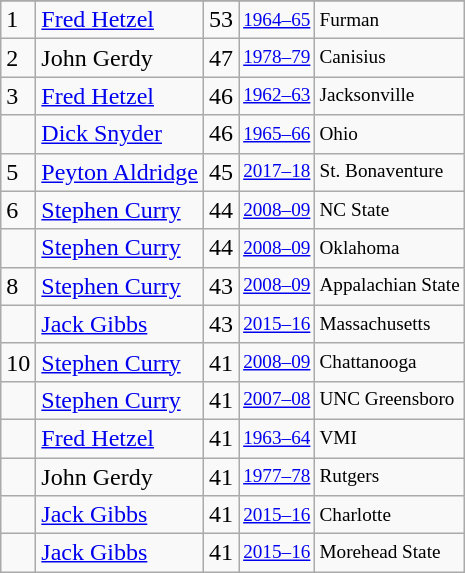<table class="wikitable">
<tr>
</tr>
<tr>
<td>1</td>
<td><a href='#'>Fred Hetzel</a></td>
<td>53</td>
<td style="font-size:80%;"><a href='#'>1964–65</a></td>
<td style="font-size:80%;">Furman</td>
</tr>
<tr>
<td>2</td>
<td>John Gerdy</td>
<td>47</td>
<td style="font-size:80%;"><a href='#'>1978–79</a></td>
<td style="font-size:80%;">Canisius</td>
</tr>
<tr>
<td>3</td>
<td><a href='#'>Fred Hetzel</a></td>
<td>46</td>
<td style="font-size:80%;"><a href='#'>1962–63</a></td>
<td style="font-size:80%;">Jacksonville</td>
</tr>
<tr>
<td></td>
<td><a href='#'>Dick Snyder</a></td>
<td>46</td>
<td style="font-size:80%;"><a href='#'>1965–66</a></td>
<td style="font-size:80%;">Ohio</td>
</tr>
<tr>
<td>5</td>
<td><a href='#'>Peyton Aldridge</a></td>
<td>45</td>
<td style="font-size:80%;"><a href='#'>2017–18</a></td>
<td style="font-size:80%;">St. Bonaventure</td>
</tr>
<tr>
<td>6</td>
<td><a href='#'>Stephen Curry</a></td>
<td>44</td>
<td style="font-size:80%;"><a href='#'>2008–09</a></td>
<td style="font-size:80%;">NC State</td>
</tr>
<tr>
<td></td>
<td><a href='#'>Stephen Curry</a></td>
<td>44</td>
<td style="font-size:80%;"><a href='#'>2008–09</a></td>
<td style="font-size:80%;">Oklahoma</td>
</tr>
<tr>
<td>8</td>
<td><a href='#'>Stephen Curry</a></td>
<td>43</td>
<td style="font-size:80%;"><a href='#'>2008–09</a></td>
<td style="font-size:80%;">Appalachian State</td>
</tr>
<tr>
<td></td>
<td><a href='#'>Jack Gibbs</a></td>
<td>43</td>
<td style="font-size:80%;"><a href='#'>2015–16</a></td>
<td style="font-size:80%;">Massachusetts</td>
</tr>
<tr>
<td>10</td>
<td><a href='#'>Stephen Curry</a></td>
<td>41</td>
<td style="font-size:80%;"><a href='#'>2008–09</a></td>
<td style="font-size:80%;">Chattanooga</td>
</tr>
<tr>
<td></td>
<td><a href='#'>Stephen Curry</a></td>
<td>41</td>
<td style="font-size:80%;"><a href='#'>2007–08</a></td>
<td style="font-size:80%;">UNC Greensboro</td>
</tr>
<tr>
<td></td>
<td><a href='#'>Fred Hetzel</a></td>
<td>41</td>
<td style="font-size:80%;"><a href='#'>1963–64</a></td>
<td style="font-size:80%;">VMI</td>
</tr>
<tr>
<td></td>
<td>John Gerdy</td>
<td>41</td>
<td style="font-size:80%;"><a href='#'>1977–78</a></td>
<td style="font-size:80%;">Rutgers</td>
</tr>
<tr>
<td></td>
<td><a href='#'>Jack Gibbs</a></td>
<td>41</td>
<td style="font-size:80%;"><a href='#'>2015–16</a></td>
<td style="font-size:80%;">Charlotte</td>
</tr>
<tr>
<td></td>
<td><a href='#'>Jack Gibbs</a></td>
<td>41</td>
<td style="font-size:80%;"><a href='#'>2015–16</a></td>
<td style="font-size:80%;">Morehead State</td>
</tr>
</table>
